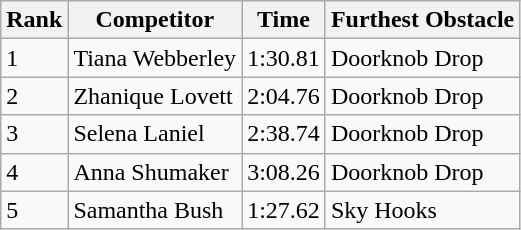<table class="wikitable sortable mw-collapsible">
<tr>
<th>Rank</th>
<th>Competitor</th>
<th>Time</th>
<th>Furthest Obstacle</th>
</tr>
<tr>
<td>1</td>
<td>Tiana Webberley</td>
<td>1:30.81</td>
<td>Doorknob Drop</td>
</tr>
<tr>
<td>2</td>
<td>Zhanique Lovett</td>
<td>2:04.76</td>
<td>Doorknob Drop</td>
</tr>
<tr>
<td>3</td>
<td>Selena Laniel</td>
<td>2:38.74</td>
<td>Doorknob Drop</td>
</tr>
<tr>
<td>4</td>
<td>Anna Shumaker</td>
<td>3:08.26</td>
<td>Doorknob Drop</td>
</tr>
<tr>
<td>5</td>
<td>Samantha Bush</td>
<td>1:27.62</td>
<td>Sky Hooks</td>
</tr>
</table>
